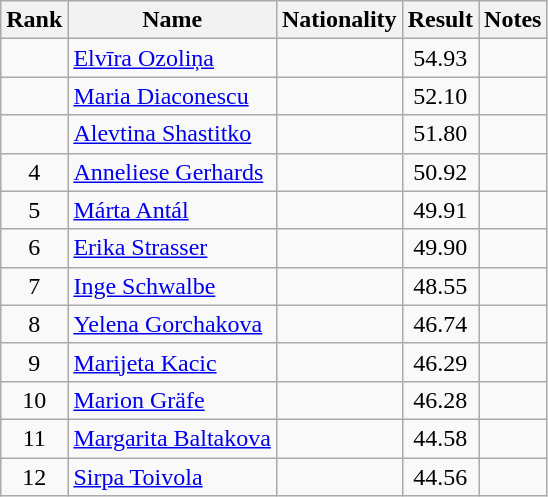<table class="wikitable sortable" style="text-align:center">
<tr>
<th>Rank</th>
<th>Name</th>
<th>Nationality</th>
<th>Result</th>
<th>Notes</th>
</tr>
<tr>
<td></td>
<td align=left><a href='#'>Elvīra Ozoliņa</a></td>
<td align=left></td>
<td>54.93</td>
<td></td>
</tr>
<tr>
<td></td>
<td align=left><a href='#'>Maria Diaconescu</a></td>
<td align=left></td>
<td>52.10</td>
<td></td>
</tr>
<tr>
<td></td>
<td align=left><a href='#'>Alevtina Shastitko</a></td>
<td align=left></td>
<td>51.80</td>
<td></td>
</tr>
<tr>
<td>4</td>
<td align=left><a href='#'>Anneliese Gerhards</a></td>
<td align=left></td>
<td>50.92</td>
<td></td>
</tr>
<tr>
<td>5</td>
<td align=left><a href='#'>Márta Antál</a></td>
<td align=left></td>
<td>49.91</td>
<td></td>
</tr>
<tr>
<td>6</td>
<td align=left><a href='#'>Erika Strasser</a></td>
<td align=left></td>
<td>49.90</td>
<td></td>
</tr>
<tr>
<td>7</td>
<td align=left><a href='#'>Inge Schwalbe</a></td>
<td align=left></td>
<td>48.55</td>
<td></td>
</tr>
<tr>
<td>8</td>
<td align=left><a href='#'>Yelena Gorchakova</a></td>
<td align=left></td>
<td>46.74</td>
<td></td>
</tr>
<tr>
<td>9</td>
<td align=left><a href='#'>Marijeta Kacic</a></td>
<td align=left></td>
<td>46.29</td>
<td></td>
</tr>
<tr>
<td>10</td>
<td align=left><a href='#'>Marion Gräfe</a></td>
<td align=left></td>
<td>46.28</td>
<td></td>
</tr>
<tr>
<td>11</td>
<td align=left><a href='#'>Margarita Baltakova</a></td>
<td align=left></td>
<td>44.58</td>
<td></td>
</tr>
<tr>
<td>12</td>
<td align=left><a href='#'>Sirpa Toivola</a></td>
<td align=left></td>
<td>44.56</td>
<td></td>
</tr>
</table>
